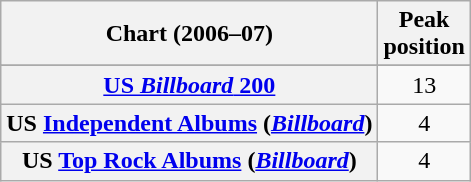<table class="wikitable sortable plainrowheaders">
<tr>
<th>Chart (2006–07)</th>
<th>Peak<br>position</th>
</tr>
<tr>
</tr>
<tr>
<th scope="row"><a href='#'>US <em>Billboard</em> 200</a></th>
<td style="text-align:center;">13</td>
</tr>
<tr>
<th scope="row">US <a href='#'>Independent Albums</a> (<em><a href='#'>Billboard</a></em>)</th>
<td style="text-align:center;">4</td>
</tr>
<tr>
<th scope="row">US <a href='#'>Top Rock Albums</a> (<em><a href='#'>Billboard</a></em>)</th>
<td style="text-align:center;">4</td>
</tr>
</table>
